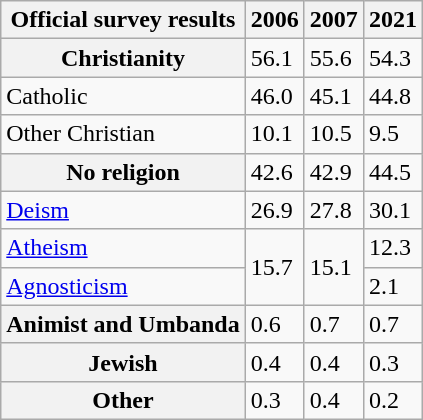<table class="wikitable">
<tr>
<th>Official survey results</th>
<th>2006</th>
<th>2007</th>
<th>2021</th>
</tr>
<tr>
<th>Christianity</th>
<td>56.1</td>
<td>55.6</td>
<td>54.3</td>
</tr>
<tr>
<td>Catholic</td>
<td>46.0</td>
<td>45.1</td>
<td>44.8</td>
</tr>
<tr>
<td>Other Christian</td>
<td>10.1</td>
<td>10.5</td>
<td>9.5</td>
</tr>
<tr>
<th>No religion</th>
<td>42.6</td>
<td>42.9</td>
<td>44.5</td>
</tr>
<tr>
<td><a href='#'>Deism</a></td>
<td>26.9</td>
<td>27.8</td>
<td>30.1</td>
</tr>
<tr>
<td><a href='#'>Atheism</a></td>
<td rowspan="2">15.7</td>
<td rowspan="2">15.1</td>
<td>12.3</td>
</tr>
<tr>
<td><a href='#'>Agnosticism</a></td>
<td>2.1</td>
</tr>
<tr>
<th>Animist and Umbanda</th>
<td>0.6</td>
<td>0.7</td>
<td>0.7</td>
</tr>
<tr>
<th>Jewish</th>
<td>0.4</td>
<td>0.4</td>
<td>0.3</td>
</tr>
<tr>
<th>Other</th>
<td>0.3</td>
<td>0.4</td>
<td>0.2</td>
</tr>
</table>
